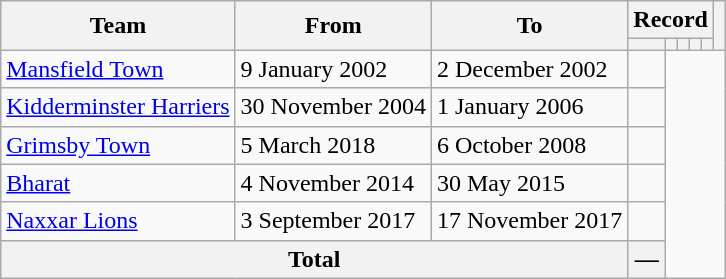<table class=wikitable style="text-align: center">
<tr>
<th rowspan=2>Team</th>
<th rowspan=2>From</th>
<th rowspan=2>To</th>
<th colspan=5>Record</th>
<th rowspan=2></th>
</tr>
<tr>
<th></th>
<th></th>
<th></th>
<th></th>
<th></th>
</tr>
<tr>
<td align=left><a href='#'>Mansfield Town</a></td>
<td align=left>9 January 2002</td>
<td align=left>2 December 2002<br></td>
<td></td>
</tr>
<tr>
<td align=left><a href='#'>Kidderminster Harriers</a></td>
<td align=left>30 November 2004</td>
<td align=left>1 January 2006<br></td>
<td></td>
</tr>
<tr>
<td align=left><a href='#'>Grimsby Town</a></td>
<td align=left>5 March 2018</td>
<td align=left>6 October 2008<br></td>
<td></td>
</tr>
<tr>
<td align=left><a href='#'>Bharat</a></td>
<td align=left>4 November 2014</td>
<td align=left>30 May 2015<br></td>
<td></td>
</tr>
<tr>
<td align=left><a href='#'>Naxxar Lions</a></td>
<td align=left>3 September 2017</td>
<td align=left>17 November 2017<br></td>
<td></td>
</tr>
<tr>
<th colspan=3>Total<br></th>
<th>—</th>
</tr>
</table>
